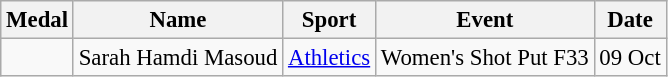<table class="wikitable sortable"  style="font-size:95%">
<tr>
<th>Medal</th>
<th>Name</th>
<th>Sport</th>
<th>Event</th>
<th>Date</th>
</tr>
<tr>
<td></td>
<td>Sarah Hamdi Masoud</td>
<td><a href='#'>Athletics</a></td>
<td>Women's Shot Put F33</td>
<td>09 Oct</td>
</tr>
</table>
